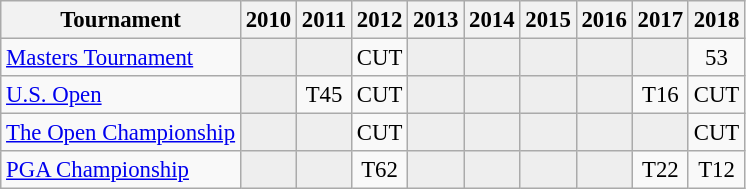<table class="wikitable" style="font-size:95%;text-align:center;">
<tr>
<th>Tournament</th>
<th>2010</th>
<th>2011</th>
<th>2012</th>
<th>2013</th>
<th>2014</th>
<th>2015</th>
<th>2016</th>
<th>2017</th>
<th>2018</th>
</tr>
<tr>
<td align=left><a href='#'>Masters Tournament</a></td>
<td style="background:#eeeeee;"></td>
<td style="background:#eeeeee;"></td>
<td>CUT</td>
<td style="background:#eeeeee;"></td>
<td style="background:#eeeeee;"></td>
<td style="background:#eeeeee;"></td>
<td style="background:#eeeeee;"></td>
<td style="background:#eeeeee;"></td>
<td>53</td>
</tr>
<tr>
<td align=left><a href='#'>U.S. Open</a></td>
<td style="background:#eeeeee;"></td>
<td>T45</td>
<td>CUT</td>
<td style="background:#eeeeee;"></td>
<td style="background:#eeeeee;"></td>
<td style="background:#eeeeee;"></td>
<td style="background:#eeeeee;"></td>
<td>T16</td>
<td>CUT</td>
</tr>
<tr>
<td align=left><a href='#'>The Open Championship</a></td>
<td style="background:#eeeeee;"></td>
<td style="background:#eeeeee;"></td>
<td>CUT</td>
<td style="background:#eeeeee;"></td>
<td style="background:#eeeeee;"></td>
<td style="background:#eeeeee;"></td>
<td style="background:#eeeeee;"></td>
<td style="background:#eeeeee;"></td>
<td>CUT</td>
</tr>
<tr>
<td align=left><a href='#'>PGA Championship</a></td>
<td style="background:#eeeeee;"></td>
<td style="background:#eeeeee;"></td>
<td>T62</td>
<td style="background:#eeeeee;"></td>
<td style="background:#eeeeee;"></td>
<td style="background:#eeeeee;"></td>
<td style="background:#eeeeee;"></td>
<td>T22</td>
<td>T12</td>
</tr>
</table>
